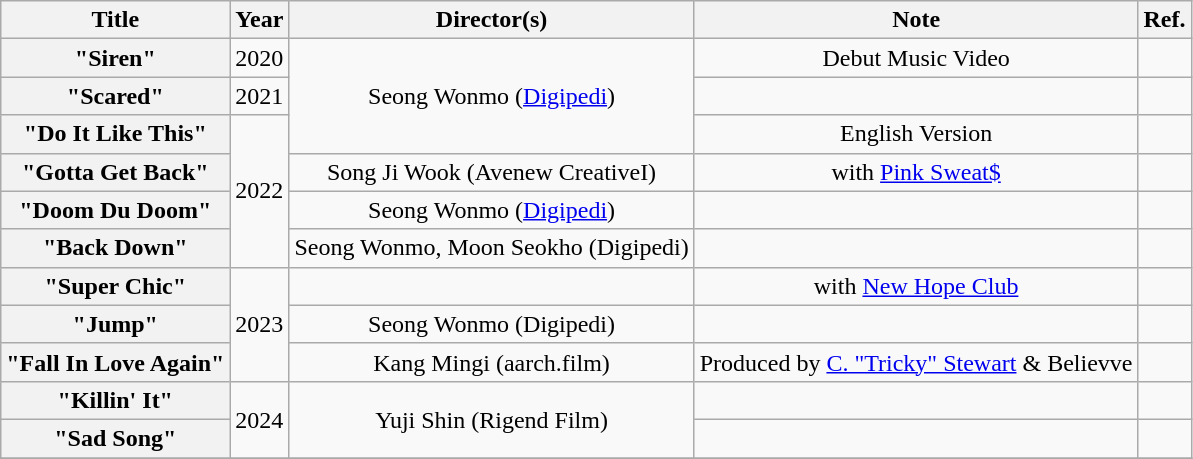<table class="wikitable plainrowheaders" style="text-align:center">
<tr>
<th scope="col">Title</th>
<th scope="col">Year</th>
<th scope="col">Director(s)</th>
<th scope="col">Note</th>
<th scope="col">Ref.</th>
</tr>
<tr>
<th scope="row">"Siren"</th>
<td>2020</td>
<td rowspan="3">Seong Wonmo (<a href='#'>Digipedi</a>)</td>
<td>Debut Music Video</td>
<td></td>
</tr>
<tr>
<th scope="row">"Scared"</th>
<td>2021</td>
<td></td>
<td></td>
</tr>
<tr>
<th scope="row">"Do It Like This"</th>
<td rowspan="4">2022</td>
<td>English Version</td>
<td></td>
</tr>
<tr>
<th scope="row">"Gotta Get Back"</th>
<td>Song Ji Wook (Avenew CreativeI)</td>
<td>with <a href='#'>Pink Sweat$</a></td>
<td></td>
</tr>
<tr>
<th scope="row">"Doom Du Doom"</th>
<td Seong Wonmo (Digipedi)>Seong Wonmo (<a href='#'>Digipedi</a>)</td>
<td></td>
<td></td>
</tr>
<tr>
<th scope="row">"Back Down"</th>
<td Seong Wonmo, Moon Seokho>Seong Wonmo, Moon Seokho (Digipedi)</td>
<td></td>
<td></td>
</tr>
<tr>
<th scope="row">"Super Chic"</th>
<td rowspan="3">2023</td>
<td></td>
<td>with <a href='#'>New Hope Club</a></td>
<td></td>
</tr>
<tr>
<th scope="row">"Jump"</th>
<td Seong Wonmo>Seong Wonmo (Digipedi)</td>
<td></td>
<td></td>
</tr>
<tr>
<th scope="row">"Fall In Love Again"</th>
<td>Kang Mingi (aarch.film)</td>
<td>Produced by <a href='#'>C. "Tricky" Stewart</a> & Believve</td>
<td></td>
</tr>
<tr>
<th scope="row">"Killin' It"</th>
<td rowspan="2">2024</td>
<td rowspan="2">Yuji Shin (Rigend Film)</td>
<td></td>
<td></td>
</tr>
<tr>
<th scope="row">"Sad Song"</th>
<td></td>
<td></td>
</tr>
<tr>
</tr>
</table>
